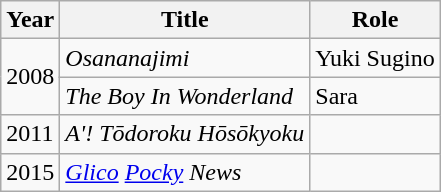<table class="wikitable">
<tr>
<th>Year</th>
<th>Title</th>
<th>Role</th>
</tr>
<tr>
<td rowspan="2">2008</td>
<td><em>Osananajimi</em></td>
<td>Yuki Sugino</td>
</tr>
<tr>
<td><em>The Boy In Wonderland</em></td>
<td>Sara</td>
</tr>
<tr>
<td>2011</td>
<td><em>A'! Tōdoroku Hōsōkyoku</em></td>
<td></td>
</tr>
<tr>
<td>2015</td>
<td><em><a href='#'>Glico</a> <a href='#'>Pocky</a> News</em></td>
<td></td>
</tr>
</table>
